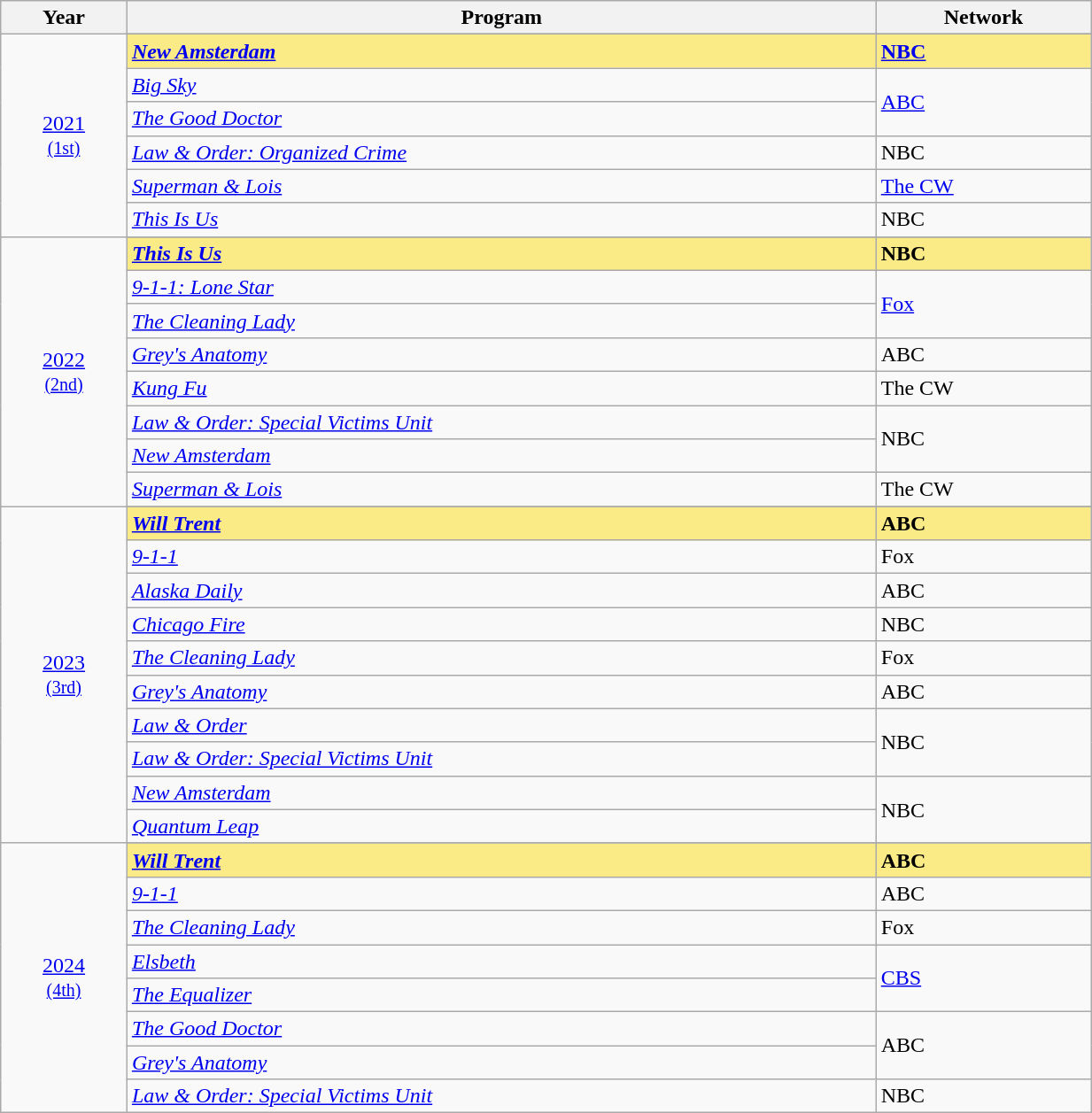<table class="wikitable" style="width:65%;">
<tr>
<th>Year</th>
<th>Program</th>
<th>Network</th>
</tr>
<tr>
<td rowspan="7" style="text-align:center"><a href='#'>2021</a><br><small><a href='#'>(1st)</a></small><br></td>
</tr>
<tr style="background:#FAEB86;">
<td><strong><em><a href='#'>New Amsterdam</a></em></strong></td>
<td><strong><a href='#'>NBC</a></strong></td>
</tr>
<tr>
<td><em><a href='#'>Big Sky</a></em></td>
<td rowspan="2"><a href='#'>ABC</a></td>
</tr>
<tr>
<td><em><a href='#'>The Good Doctor</a></em></td>
</tr>
<tr>
<td><em><a href='#'>Law & Order: Organized Crime</a></em></td>
<td>NBC</td>
</tr>
<tr>
<td><em><a href='#'>Superman & Lois</a></em></td>
<td><a href='#'>The CW</a></td>
</tr>
<tr>
<td><em><a href='#'>This Is Us</a></em></td>
<td>NBC</td>
</tr>
<tr>
<td rowspan="9" style="text-align:center"><a href='#'>2022</a><br><small><a href='#'>(2nd)</a></small><br></td>
</tr>
<tr style="background:#FAEB86;">
<td><strong><em><a href='#'>This Is Us</a></em></strong></td>
<td><strong>NBC</strong></td>
</tr>
<tr>
<td><em><a href='#'>9-1-1: Lone Star</a></em></td>
<td rowspan="2"><a href='#'>Fox</a></td>
</tr>
<tr>
<td><em><a href='#'>The Cleaning Lady</a></em></td>
</tr>
<tr>
<td><em><a href='#'>Grey's Anatomy</a></em></td>
<td>ABC</td>
</tr>
<tr>
<td><em><a href='#'>Kung Fu</a></em></td>
<td>The CW</td>
</tr>
<tr>
<td><em><a href='#'>Law & Order: Special Victims Unit</a></em></td>
<td rowspan="2">NBC</td>
</tr>
<tr>
<td><em><a href='#'>New Amsterdam</a></em></td>
</tr>
<tr>
<td><em><a href='#'>Superman & Lois</a></em></td>
<td>The CW</td>
</tr>
<tr>
<td rowspan="11" style="text-align:center"><a href='#'>2023</a><br><small><a href='#'>(3rd)</a></small><br></td>
</tr>
<tr style="background:#FAEB86;">
<td><strong><em><a href='#'>Will Trent</a></em></strong></td>
<td><strong>ABC</strong></td>
</tr>
<tr>
<td><em><a href='#'>9-1-1</a></em></td>
<td>Fox</td>
</tr>
<tr>
<td><em><a href='#'>Alaska Daily</a></em></td>
<td>ABC</td>
</tr>
<tr>
<td><em><a href='#'>Chicago Fire</a></em></td>
<td>NBC</td>
</tr>
<tr>
<td><em><a href='#'>The Cleaning Lady</a></em></td>
<td>Fox</td>
</tr>
<tr>
<td><em><a href='#'>Grey's Anatomy</a></em></td>
<td>ABC</td>
</tr>
<tr>
<td><em><a href='#'>Law & Order</a></em></td>
<td rowspan="2">NBC</td>
</tr>
<tr>
<td><em><a href='#'>Law & Order: Special Victims Unit</a></em></td>
</tr>
<tr>
<td><em><a href='#'>New Amsterdam</a></em></td>
<td rowspan="2">NBC</td>
</tr>
<tr>
<td><em><a href='#'>Quantum Leap</a></em></td>
</tr>
<tr>
<td rowspan="9" style="text-align:center"><a href='#'>2024</a><br><small><a href='#'>(4th)</a></small><br></td>
</tr>
<tr style="background:#FAEB86;">
<td><strong><em><a href='#'>Will Trent</a></em></strong></td>
<td><strong>ABC</strong></td>
</tr>
<tr>
<td><em><a href='#'>9-1-1</a></em></td>
<td>ABC</td>
</tr>
<tr>
<td><em><a href='#'>The Cleaning Lady</a></em></td>
<td>Fox</td>
</tr>
<tr>
<td><em><a href='#'>Elsbeth</a></em></td>
<td rowspan="2"><a href='#'>CBS</a></td>
</tr>
<tr>
<td><em><a href='#'>The Equalizer</a></em></td>
</tr>
<tr>
<td><em><a href='#'>The Good Doctor</a></em></td>
<td rowspan="2">ABC</td>
</tr>
<tr>
<td><em><a href='#'>Grey's Anatomy</a></em></td>
</tr>
<tr>
<td><em><a href='#'>Law & Order: Special Victims Unit</a></em></td>
<td>NBC</td>
</tr>
</table>
